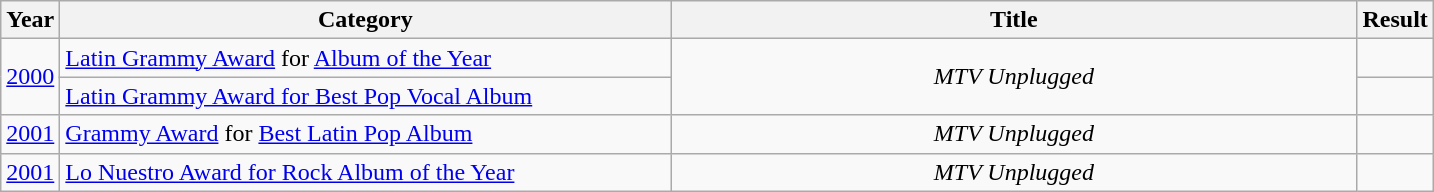<table class="wikitable" style=text-align:center;>
<tr>
<th align="left">Year</th>
<th align="212" style="width:400px;">Category</th>
<th style="text-align:mid; width:450px;">Title</th>
<th align="left">Result</th>
</tr>
<tr>
<td style="text-align:left;" rowspan="2"><a href='#'>2000</a></td>
<td align="left"><a href='#'>Latin Grammy Award</a> for <a href='#'>Album of the Year</a></td>
<td rowspan="2"><em>MTV Unplugged</em></td>
<td></td>
</tr>
<tr>
<td align="left"><a href='#'>Latin Grammy Award for Best Pop Vocal Album</a></td>
<td></td>
</tr>
<tr>
<td align="left"><a href='#'>2001</a></td>
<td align="left"><a href='#'>Grammy Award</a> for <a href='#'>Best Latin Pop Album</a></td>
<td><em>MTV Unplugged</em></td>
<td></td>
</tr>
<tr>
<td align="left"><a href='#'>2001</a></td>
<td align="left"><a href='#'>Lo Nuestro Award for Rock Album of the Year</a></td>
<td><em>MTV Unplugged</em></td>
<td></td>
</tr>
</table>
